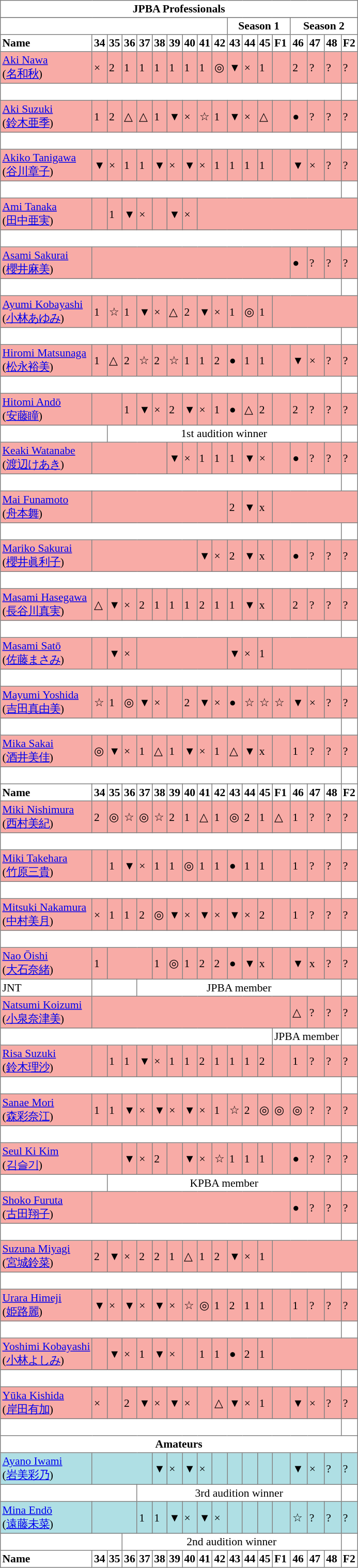<table class="toccolours" border="1" cellpadding="2" style="border-collapse: collapse; text-align: left; font-size: 90%;">
<tr style="background:#fff;">
<td colspan=18 style="text-align:center;"><strong>JPBA Professionals</strong></td>
</tr>
<tr>
</tr>
<tr style="background:#fff;">
<th colspan=10> </th>
<th colspan=4 style="text-align:center;">Season 1</th>
<th colspan=4 style="text-align:center;">Season 2</th>
</tr>
<tr style="background:#fff;">
<th>Name</th>
<th>34</th>
<th>35</th>
<th>36</th>
<th>37</th>
<th>38</th>
<th>39</th>
<th>40</th>
<th>41</th>
<th>42</th>
<th>43</th>
<th>44</th>
<th>45</th>
<th>F1</th>
<th>46</th>
<th>47</th>
<th>48</th>
<th>F2</th>
</tr>
<tr style="background:#f8aba6;">
<td><a href='#'>Aki Nawa</a><br>(<a href='#'>名和秋</a>)</td>
<td>×</td>
<td>2</td>
<td>1</td>
<td>1</td>
<td>1</td>
<td>1</td>
<td>1</td>
<td>1</td>
<td>◎</td>
<td>▼</td>
<td>×</td>
<td>1</td>
<td> </td>
<td>2</td>
<td>?</td>
<td>?</td>
<td>?</td>
</tr>
<tr>
<td colspan=17> </td>
</tr>
<tr style="background:#f8aba6;">
<td><a href='#'>Aki Suzuki</a><br>(<a href='#'>鈴木亜季</a>)</td>
<td>1</td>
<td>2</td>
<td>△</td>
<td>△</td>
<td>1</td>
<td>▼</td>
<td>×</td>
<td>☆</td>
<td>1</td>
<td>▼</td>
<td>×</td>
<td>△</td>
<td> </td>
<td>●</td>
<td>?</td>
<td>?</td>
<td>?</td>
</tr>
<tr>
<td colspan=17> </td>
</tr>
<tr style="background:#f8aba6;">
<td><a href='#'>Akiko Tanigawa</a><br>(<a href='#'>谷川章子</a>)</td>
<td>▼</td>
<td>×</td>
<td>1</td>
<td>1</td>
<td>▼</td>
<td>×</td>
<td>▼</td>
<td>×</td>
<td>1</td>
<td>1</td>
<td>1</td>
<td>1</td>
<td> </td>
<td>▼</td>
<td>×</td>
<td>?</td>
<td>?</td>
</tr>
<tr>
<td colspan=17> </td>
</tr>
<tr style="background:#f8aba6;">
<td><a href='#'>Ami Tanaka</a><br>(<a href='#'>田中亜実</a>)</td>
<td> </td>
<td>1</td>
<td>▼</td>
<td>×</td>
<td> </td>
<td>▼</td>
<td>×</td>
<td colspan=10> </td>
</tr>
<tr>
<td colspan=17> </td>
</tr>
<tr style="background:#f8aba6;">
<td><a href='#'>Asami Sakurai</a><br>(<a href='#'>櫻井麻美</a>)</td>
<td colspan=13></td>
<td>●</td>
<td>?</td>
<td>?</td>
<td>?</td>
</tr>
<tr>
<td colspan=17> </td>
</tr>
<tr style="background:#f8aba6;">
<td><a href='#'>Ayumi Kobayashi</a><br>(<a href='#'>小林あゆみ</a>)</td>
<td>1</td>
<td>☆</td>
<td>1</td>
<td>▼</td>
<td>×</td>
<td>△</td>
<td>2</td>
<td>▼</td>
<td>×</td>
<td>1</td>
<td>◎</td>
<td>1</td>
<td colspan=5> </td>
</tr>
<tr>
<td colspan=17> </td>
</tr>
<tr style="background:#f8aba6;">
<td><a href='#'>Hiromi Matsunaga</a><br>(<a href='#'>松永裕美</a>)</td>
<td>1</td>
<td>△</td>
<td>2</td>
<td>☆</td>
<td>2</td>
<td>☆</td>
<td>1</td>
<td>1</td>
<td>2</td>
<td>●</td>
<td>1</td>
<td>1</td>
<td> </td>
<td>▼</td>
<td>×</td>
<td>?</td>
<td>?</td>
</tr>
<tr>
<td colspan=17> </td>
</tr>
<tr style="background:#f8aba6;">
<td><a href='#'>Hitomi Andō</a><br>(<a href='#'>安藤瞳</a>)</td>
<td colspan=2></td>
<td>1</td>
<td>▼</td>
<td>×</td>
<td>2</td>
<td>▼</td>
<td>×</td>
<td>1</td>
<td>●</td>
<td>△</td>
<td>2</td>
<td> </td>
<td>2</td>
<td>?</td>
<td>?</td>
<td>?</td>
</tr>
<tr>
<td colspan=2></td>
<td colspan=15 style="text-align:center;">1st audition winner</td>
</tr>
<tr style="background:#f8aba6;">
<td><a href='#'>Keaki Watanabe</a><br>(<a href='#'>渡辺けあき</a>)</td>
<td colspan=5></td>
<td>▼</td>
<td>×</td>
<td>1</td>
<td>1</td>
<td>1</td>
<td>▼</td>
<td>×</td>
<td> </td>
<td>●</td>
<td>?</td>
<td>?</td>
<td>?</td>
</tr>
<tr>
<td colspan=17> </td>
</tr>
<tr style="background:#f8aba6;">
<td><a href='#'>Mai Funamoto</a><br>(<a href='#'>舟本舞</a>)</td>
<td colspan=9></td>
<td>2</td>
<td>▼</td>
<td>x</td>
<td colspan=5> </td>
</tr>
<tr>
<td colspan=17> </td>
</tr>
<tr style="background:#f8aba6;">
<td><a href='#'>Mariko Sakurai</a><br>(<a href='#'>櫻井眞利子</a>)</td>
<td colspan=7></td>
<td>▼</td>
<td>×</td>
<td>2</td>
<td>▼</td>
<td>x</td>
<td> </td>
<td>●</td>
<td>?</td>
<td>?</td>
<td>?</td>
</tr>
<tr>
<td colspan=17> </td>
</tr>
<tr style="background:#f8aba6;">
<td><a href='#'>Masami Hasegawa</a><br>(<a href='#'>長谷川真実</a>)</td>
<td>△</td>
<td>▼</td>
<td>×</td>
<td>2</td>
<td>1</td>
<td>1</td>
<td>1</td>
<td>2</td>
<td>1</td>
<td>1</td>
<td>▼</td>
<td>x</td>
<td> </td>
<td>2</td>
<td>?</td>
<td>?</td>
<td>?</td>
</tr>
<tr>
<td colspan=17> </td>
</tr>
<tr style="background:#f8aba6;">
<td><a href='#'>Masami Satō</a><br>(<a href='#'>佐藤まさみ</a>)</td>
<td> </td>
<td>▼</td>
<td>×</td>
<td colspan=6> </td>
<td>▼</td>
<td>×</td>
<td>1</td>
<td colspan=5> </td>
</tr>
<tr>
<td colspan=17> </td>
</tr>
<tr style="background:#f8aba6;">
<td><a href='#'>Mayumi Yoshida</a><br>(<a href='#'>吉田真由美</a>)</td>
<td>☆</td>
<td>1</td>
<td>◎</td>
<td>▼</td>
<td>×</td>
<td> </td>
<td>2</td>
<td>▼</td>
<td>×</td>
<td>●</td>
<td>☆</td>
<td>☆</td>
<td>☆</td>
<td>▼</td>
<td>×</td>
<td>?</td>
<td>?</td>
</tr>
<tr>
<td colspan=17> </td>
</tr>
<tr style="background:#f8aba6;">
<td><a href='#'>Mika Sakai</a><br>(<a href='#'>酒井美佳</a>)</td>
<td>◎</td>
<td>▼</td>
<td>×</td>
<td>1</td>
<td>△</td>
<td>1</td>
<td>▼</td>
<td>×</td>
<td>1</td>
<td>△</td>
<td>▼</td>
<td>x</td>
<td> </td>
<td>1</td>
<td>?</td>
<td>?</td>
<td>?</td>
</tr>
<tr>
<td colspan=17> </td>
</tr>
<tr>
<th>Name</th>
<th>34</th>
<th>35</th>
<th>36</th>
<th>37</th>
<th>38</th>
<th>39</th>
<th>40</th>
<th>41</th>
<th>42</th>
<th>43</th>
<th>44</th>
<th>45</th>
<th>F1</th>
<th>46</th>
<th>47</th>
<th>48</th>
<th>F2</th>
</tr>
<tr style="background:#f8aba6;">
<td><a href='#'>Miki Nishimura</a><br>(<a href='#'>西村美紀</a>)</td>
<td>2</td>
<td>◎</td>
<td>☆</td>
<td>◎</td>
<td>☆</td>
<td>2</td>
<td>1</td>
<td>△</td>
<td>1</td>
<td>◎</td>
<td>2</td>
<td>1</td>
<td>△</td>
<td>1</td>
<td>?</td>
<td>?</td>
<td>?</td>
</tr>
<tr>
<td colspan=17> </td>
</tr>
<tr style="background:#f8aba6;">
<td><a href='#'>Miki Takehara</a><br>(<a href='#'>竹原三貴</a>)</td>
<td colspan=1></td>
<td>1</td>
<td>▼</td>
<td>×</td>
<td>1</td>
<td>1</td>
<td>◎</td>
<td>1</td>
<td>1</td>
<td>●</td>
<td>1</td>
<td>1</td>
<td> </td>
<td>1</td>
<td>?</td>
<td>?</td>
<td>?</td>
</tr>
<tr>
<td colspan=17> </td>
</tr>
<tr style="background:#f8aba6;">
<td><a href='#'>Mitsuki Nakamura</a><br>(<a href='#'>中村美月</a>)</td>
<td>×</td>
<td>1</td>
<td>1</td>
<td>2</td>
<td>◎</td>
<td>▼</td>
<td>×</td>
<td>▼</td>
<td>×</td>
<td>▼</td>
<td>×</td>
<td>2</td>
<td> </td>
<td>1</td>
<td>?</td>
<td>?</td>
<td>?</td>
</tr>
<tr>
<td colspan=17> </td>
</tr>
<tr style="background:#f8aba6;">
<td><a href='#'>Nao Ōishi</a><br>(<a href='#'>大石奈緒</a>)</td>
<td>1</td>
<td colspan=3></td>
<td>1</td>
<td>◎</td>
<td>1</td>
<td>2</td>
<td>2</td>
<td>●</td>
<td>▼</td>
<td>x</td>
<td> </td>
<td>▼</td>
<td>x</td>
<td>?</td>
<td>?</td>
</tr>
<tr>
<td>JNT</td>
<td colspan=3></td>
<td colspan=13 style="text-align:center;">JPBA member</td>
</tr>
<tr style="background:#f8aba6;">
<td><a href='#'>Natsumi Koizumi</a><br>(<a href='#'>小泉奈津美</a>)</td>
<td colspan=13></td>
<td>△</td>
<td>?</td>
<td>?</td>
<td>?</td>
</tr>
<tr>
<td colspan=13></td>
<td colspan=4 style="text-align:center;">JPBA member</td>
</tr>
<tr style="background:#f8aba6;">
<td><a href='#'>Risa Suzuki</a><br>(<a href='#'>鈴木理沙</a>)</td>
<td> </td>
<td>1</td>
<td>1</td>
<td>▼</td>
<td>×</td>
<td>1</td>
<td>1</td>
<td>2</td>
<td>1</td>
<td>1</td>
<td>1</td>
<td>2</td>
<td> </td>
<td>1</td>
<td>?</td>
<td>?</td>
<td>?</td>
</tr>
<tr>
<td colspan=17> </td>
</tr>
<tr style="background:#f8aba6;">
<td><a href='#'>Sanae Mori</a><br>(<a href='#'>森彩奈江</a>)</td>
<td>1</td>
<td>1</td>
<td>▼</td>
<td>×</td>
<td>▼</td>
<td>×</td>
<td>▼</td>
<td>×</td>
<td>1</td>
<td>☆</td>
<td>2</td>
<td>◎</td>
<td>◎</td>
<td>◎</td>
<td>?</td>
<td>?</td>
<td>?</td>
</tr>
<tr>
<td colspan=17> </td>
</tr>
<tr style="background:#f8aba6;">
<td><a href='#'>Seul Ki Kim</a><br>(<a href='#'>김슬기</a>)</td>
<td colspan=2></td>
<td>▼</td>
<td>×</td>
<td>2</td>
<td> </td>
<td>▼</td>
<td>×</td>
<td>☆</td>
<td>1</td>
<td>1</td>
<td>1</td>
<td> </td>
<td>●</td>
<td>?</td>
<td>?</td>
<td>?</td>
</tr>
<tr>
<td colspan=2></td>
<td colspan=15 style="text-align:center;">KPBA member</td>
</tr>
<tr style="background:#f8aba6;">
<td><a href='#'>Shoko Furuta</a><br>(<a href='#'>古田翔子</a>)</td>
<td colspan=13></td>
<td>●</td>
<td>?</td>
<td>?</td>
<td>?</td>
</tr>
<tr>
<td colspan=17> </td>
</tr>
<tr style="background:#f8aba6;">
<td><a href='#'>Suzuna Miyagi</a><br>(<a href='#'>宮城鈴菜</a>)</td>
<td>2</td>
<td>▼</td>
<td>×</td>
<td>2</td>
<td>2</td>
<td>1</td>
<td>△</td>
<td>1</td>
<td>2</td>
<td>▼</td>
<td>×</td>
<td>1</td>
<td colspan=5> </td>
</tr>
<tr>
<td colspan=17> </td>
</tr>
<tr style="background:#f8aba6;">
<td><a href='#'>Urara Himeji</a><br>(<a href='#'>姫路麗</a>)</td>
<td>▼</td>
<td>×</td>
<td>▼</td>
<td>×</td>
<td>▼</td>
<td>×</td>
<td>☆</td>
<td>◎</td>
<td>1</td>
<td>2</td>
<td>1</td>
<td>1</td>
<td> </td>
<td>1</td>
<td>?</td>
<td>?</td>
<td>?</td>
</tr>
<tr>
<td colspan=17> </td>
</tr>
<tr style="background:#f8aba6;">
<td><a href='#'>Yoshimi Kobayashi</a><br>(<a href='#'>小林よしみ</a>)</td>
<td colspan=1></td>
<td>▼</td>
<td>×</td>
<td>1</td>
<td>▼</td>
<td>×</td>
<td> </td>
<td>1</td>
<td>1</td>
<td>●</td>
<td>2</td>
<td>1</td>
<td colspan=5> </td>
</tr>
<tr>
<td colspan=17> </td>
</tr>
<tr style="background:#f8aba6;">
<td><a href='#'>Yūka Kishida</a><br>(<a href='#'>岸田有加</a>)</td>
<td>×</td>
<td> </td>
<td>2</td>
<td>▼</td>
<td>×</td>
<td>▼</td>
<td>×</td>
<td> </td>
<td>△</td>
<td>▼</td>
<td>×</td>
<td>1</td>
<td> </td>
<td>▼</td>
<td>×</td>
<td>?</td>
<td>?</td>
</tr>
<tr>
<td colspan=17> </td>
</tr>
<tr style="background:#fff;">
<td colspan=18 style="text-align:center;"><strong>Amateurs</strong></td>
</tr>
<tr style="background:#afdfe4;">
<td><a href='#'>Ayano Iwami</a><br>(<a href='#'>岩美彩乃</a>)</td>
<td colspan=4></td>
<td>▼</td>
<td>×</td>
<td>▼</td>
<td>×</td>
<td> </td>
<td> </td>
<td> </td>
<td> </td>
<td> </td>
<td>▼</td>
<td>×</td>
<td>?</td>
<td>?</td>
</tr>
<tr>
<td colspan=4></td>
<td colspan=13 style="text-align:center;">3rd audition winner</td>
</tr>
<tr style="background:#afdfe4;">
<td><a href='#'>Mina Endō</a><br>(<a href='#'>遠藤未菜</a>)</td>
<td colspan=3></td>
<td>1</td>
<td>1</td>
<td>▼</td>
<td>×</td>
<td>▼</td>
<td>×</td>
<td> </td>
<td> </td>
<td> </td>
<td> </td>
<td>☆</td>
<td>?</td>
<td>?</td>
<td>?</td>
</tr>
<tr>
<td colspan=3></td>
<td colspan=14 style="text-align:center;">2nd audition winner</td>
</tr>
<tr>
<th>Name</th>
<th>34</th>
<th>35</th>
<th>36</th>
<th>37</th>
<th>38</th>
<th>39</th>
<th>40</th>
<th>41</th>
<th>42</th>
<th>43</th>
<th>44</th>
<th>45</th>
<th>F1</th>
<th>46</th>
<th>47</th>
<th>48</th>
<th>F2</th>
</tr>
</table>
